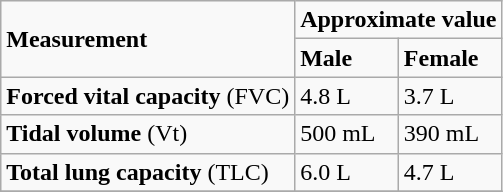<table class="wikitable">
<tr>
<td rowspan=2><strong>Measurement</strong></td>
<td colspan=2><strong>Approximate value</strong></td>
</tr>
<tr>
<td><strong>Male</strong></td>
<td><strong>Female</strong></td>
</tr>
<tr>
<td><strong>Forced vital capacity</strong> (FVC)</td>
<td>4.8 L</td>
<td>3.7 L</td>
</tr>
<tr>
<td><strong>Tidal volume</strong> (Vt)</td>
<td>500 mL</td>
<td>390 mL</td>
</tr>
<tr>
<td><strong>Total lung capacity</strong> (TLC)</td>
<td>6.0 L</td>
<td>4.7 L</td>
</tr>
<tr>
</tr>
</table>
